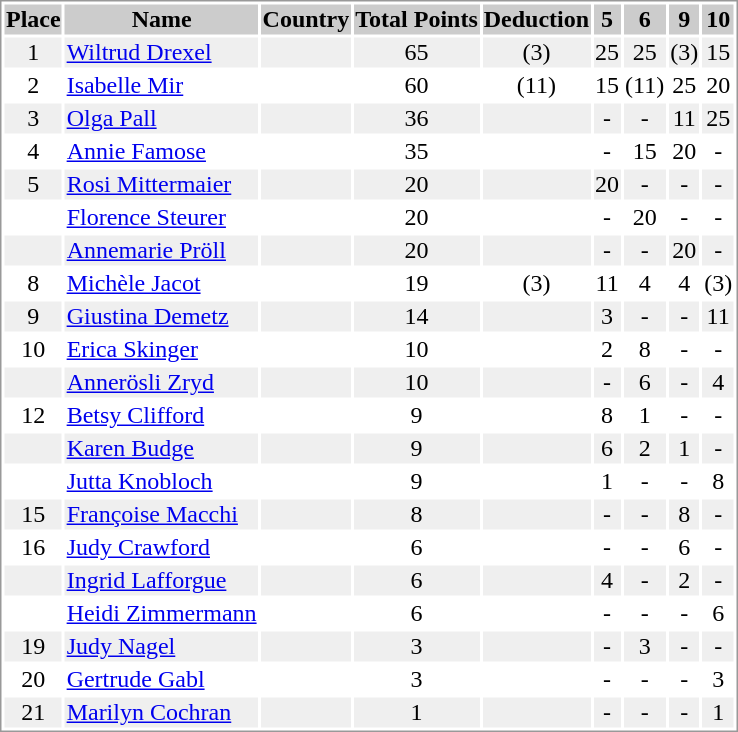<table border="0" style="border: 1px solid #999; background-color:#FFFFFF; text-align:center">
<tr align="center" bgcolor="#CCCCCC">
<th>Place</th>
<th>Name</th>
<th>Country</th>
<th>Total Points</th>
<th>Deduction</th>
<th>5</th>
<th>6</th>
<th>9</th>
<th>10</th>
</tr>
<tr bgcolor="#EFEFEF">
<td>1</td>
<td align="left"><a href='#'>Wiltrud Drexel</a></td>
<td align="left"></td>
<td>65</td>
<td>(3)</td>
<td>25</td>
<td>25</td>
<td>(3)</td>
<td>15</td>
</tr>
<tr>
<td>2</td>
<td align="left"><a href='#'>Isabelle Mir</a></td>
<td align="left"></td>
<td>60</td>
<td>(11)</td>
<td>15</td>
<td>(11)</td>
<td>25</td>
<td>20</td>
</tr>
<tr bgcolor="#EFEFEF">
<td>3</td>
<td align="left"><a href='#'>Olga Pall</a></td>
<td align="left"></td>
<td>36</td>
<td></td>
<td>-</td>
<td>-</td>
<td>11</td>
<td>25</td>
</tr>
<tr>
<td>4</td>
<td align="left"><a href='#'>Annie Famose</a></td>
<td align="left"></td>
<td>35</td>
<td></td>
<td>-</td>
<td>15</td>
<td>20</td>
<td>-</td>
</tr>
<tr bgcolor="#EFEFEF">
<td>5</td>
<td align="left"><a href='#'>Rosi Mittermaier</a></td>
<td align="left"></td>
<td>20</td>
<td></td>
<td>20</td>
<td>-</td>
<td>-</td>
<td>-</td>
</tr>
<tr>
<td></td>
<td align="left"><a href='#'>Florence Steurer</a></td>
<td align="left"></td>
<td>20</td>
<td></td>
<td>-</td>
<td>20</td>
<td>-</td>
<td>-</td>
</tr>
<tr bgcolor="#EFEFEF">
<td></td>
<td align="left"><a href='#'>Annemarie Pröll</a></td>
<td align="left"></td>
<td>20</td>
<td></td>
<td>-</td>
<td>-</td>
<td>20</td>
<td>-</td>
</tr>
<tr>
<td>8</td>
<td align="left"><a href='#'>Michèle Jacot</a></td>
<td align="left"></td>
<td>19</td>
<td>(3)</td>
<td>11</td>
<td>4</td>
<td>4</td>
<td>(3)</td>
</tr>
<tr bgcolor="#EFEFEF">
<td>9</td>
<td align="left"><a href='#'>Giustina Demetz</a></td>
<td align="left"></td>
<td>14</td>
<td></td>
<td>3</td>
<td>-</td>
<td>-</td>
<td>11</td>
</tr>
<tr>
<td>10</td>
<td align="left"><a href='#'>Erica Skinger</a></td>
<td align="left"></td>
<td>10</td>
<td></td>
<td>2</td>
<td>8</td>
<td>-</td>
<td>-</td>
</tr>
<tr bgcolor="#EFEFEF">
<td></td>
<td align="left"><a href='#'>Annerösli Zryd</a></td>
<td align="left"></td>
<td>10</td>
<td></td>
<td>-</td>
<td>6</td>
<td>-</td>
<td>4</td>
</tr>
<tr>
<td>12</td>
<td align="left"><a href='#'>Betsy Clifford</a></td>
<td align="left"></td>
<td>9</td>
<td></td>
<td>8</td>
<td>1</td>
<td>-</td>
<td>-</td>
</tr>
<tr bgcolor="#EFEFEF">
<td></td>
<td align="left"><a href='#'>Karen Budge</a></td>
<td align="left"></td>
<td>9</td>
<td></td>
<td>6</td>
<td>2</td>
<td>1</td>
<td>-</td>
</tr>
<tr>
<td></td>
<td align="left"><a href='#'>Jutta Knobloch</a></td>
<td align="left"></td>
<td>9</td>
<td></td>
<td>1</td>
<td>-</td>
<td>-</td>
<td>8</td>
</tr>
<tr bgcolor="#EFEFEF">
<td>15</td>
<td align="left"><a href='#'>Françoise Macchi</a></td>
<td align="left"></td>
<td>8</td>
<td></td>
<td>-</td>
<td>-</td>
<td>8</td>
<td>-</td>
</tr>
<tr>
<td>16</td>
<td align="left"><a href='#'>Judy Crawford</a></td>
<td align="left"></td>
<td>6</td>
<td></td>
<td>-</td>
<td>-</td>
<td>6</td>
<td>-</td>
</tr>
<tr bgcolor="#EFEFEF">
<td></td>
<td align="left"><a href='#'>Ingrid Lafforgue</a></td>
<td align="left"></td>
<td>6</td>
<td></td>
<td>4</td>
<td>-</td>
<td>2</td>
<td>-</td>
</tr>
<tr>
<td></td>
<td align="left"><a href='#'>Heidi Zimmermann</a></td>
<td align="left"></td>
<td>6</td>
<td></td>
<td>-</td>
<td>-</td>
<td>-</td>
<td>6</td>
</tr>
<tr bgcolor="#EFEFEF">
<td>19</td>
<td align="left"><a href='#'>Judy Nagel</a></td>
<td align="left"></td>
<td>3</td>
<td></td>
<td>-</td>
<td>3</td>
<td>-</td>
<td>-</td>
</tr>
<tr>
<td>20</td>
<td align="left"><a href='#'>Gertrude Gabl</a></td>
<td align="left"></td>
<td>3</td>
<td></td>
<td>-</td>
<td>-</td>
<td>-</td>
<td>3</td>
</tr>
<tr bgcolor="#EFEFEF">
<td>21</td>
<td align="left"><a href='#'>Marilyn Cochran</a></td>
<td align="left"></td>
<td>1</td>
<td></td>
<td>-</td>
<td>-</td>
<td>-</td>
<td>1</td>
</tr>
</table>
